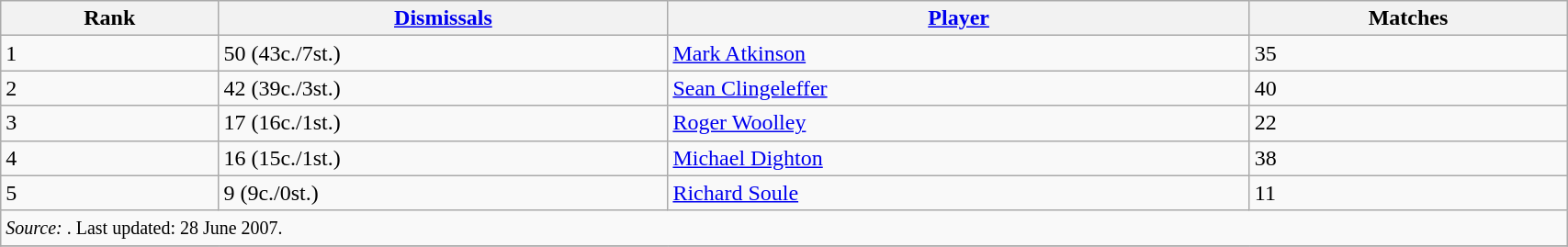<table class="wikitable" width=90%>
<tr>
<th>Rank</th>
<th><a href='#'>Dismissals</a></th>
<th><a href='#'>Player</a></th>
<th>Matches</th>
</tr>
<tr>
<td>1</td>
<td>50 (43c./7st.)</td>
<td><a href='#'>Mark Atkinson</a></td>
<td>35</td>
</tr>
<tr>
<td>2</td>
<td>42 (39c./3st.)</td>
<td><a href='#'>Sean Clingeleffer</a></td>
<td>40</td>
</tr>
<tr>
<td>3</td>
<td>17 (16c./1st.)</td>
<td><a href='#'>Roger Woolley</a></td>
<td>22</td>
</tr>
<tr>
<td>4</td>
<td>16 (15c./1st.)</td>
<td><a href='#'>Michael Dighton</a></td>
<td>38</td>
</tr>
<tr>
<td>5</td>
<td>9 (9c./0st.)</td>
<td><a href='#'>Richard Soule</a></td>
<td>11</td>
</tr>
<tr>
<td colspan=4><small><em>Source: </em>. Last updated: 28 June 2007.</small></td>
</tr>
<tr>
</tr>
</table>
